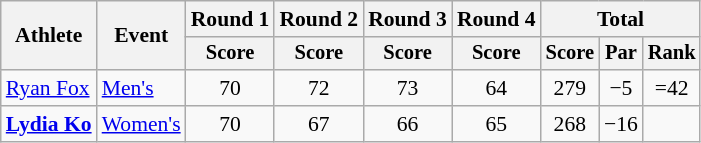<table class=wikitable style=font-size:90%;text-align:center>
<tr>
<th rowspan=2>Athlete</th>
<th rowspan=2>Event</th>
<th>Round 1</th>
<th>Round 2</th>
<th>Round 3</th>
<th>Round 4</th>
<th colspan=3>Total</th>
</tr>
<tr style=font-size:95%>
<th>Score</th>
<th>Score</th>
<th>Score</th>
<th>Score</th>
<th>Score</th>
<th>Par</th>
<th>Rank</th>
</tr>
<tr>
<td align=left><a href='#'>Ryan Fox</a></td>
<td align=left><a href='#'>Men's</a></td>
<td>70</td>
<td>72</td>
<td>73</td>
<td>64</td>
<td>279</td>
<td>−5</td>
<td>=42</td>
</tr>
<tr>
<td align=left><strong><a href='#'>Lydia Ko</a></strong></td>
<td align=left><a href='#'>Women's</a></td>
<td>70</td>
<td>67</td>
<td>66</td>
<td>65</td>
<td>268</td>
<td>−16</td>
<td></td>
</tr>
</table>
